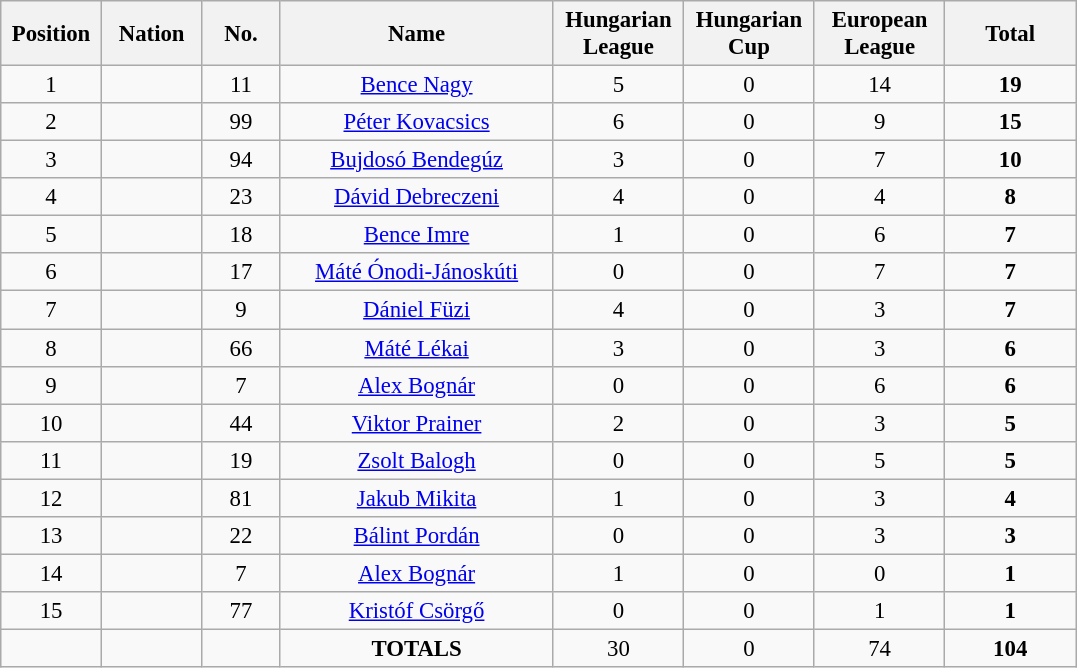<table class="wikitable" style="font-size: 95%; text-align: center;">
<tr>
<th width=60>Position</th>
<th width=60>Nation</th>
<th width=45>No.</th>
<th width=175>Name</th>
<th width=80>Hungarian League</th>
<th width=80>Hungarian Cup</th>
<th width=80>European League</th>
<th width=80>Total</th>
</tr>
<tr>
<td>1</td>
<td></td>
<td>11</td>
<td><a href='#'>Bence Nagy</a></td>
<td>5</td>
<td>0</td>
<td>14</td>
<td><strong>19</strong></td>
</tr>
<tr>
<td>2</td>
<td></td>
<td>99</td>
<td><a href='#'>Péter Kovacsics</a></td>
<td>6</td>
<td>0</td>
<td>9</td>
<td><strong>15</strong></td>
</tr>
<tr>
<td>3</td>
<td></td>
<td>94</td>
<td><a href='#'>Bujdosó Bendegúz</a></td>
<td>3</td>
<td>0</td>
<td>7</td>
<td><strong>10</strong></td>
</tr>
<tr>
<td>4</td>
<td></td>
<td>23</td>
<td><a href='#'>Dávid Debreczeni</a></td>
<td>4</td>
<td>0</td>
<td>4</td>
<td><strong>8</strong></td>
</tr>
<tr>
<td>5</td>
<td></td>
<td>18</td>
<td><a href='#'>Bence Imre</a></td>
<td>1</td>
<td>0</td>
<td>6</td>
<td><strong>7</strong></td>
</tr>
<tr>
<td>6</td>
<td></td>
<td>17</td>
<td><a href='#'>Máté Ónodi-Jánoskúti</a></td>
<td>0</td>
<td>0</td>
<td>7</td>
<td><strong>7</strong></td>
</tr>
<tr>
<td>7</td>
<td></td>
<td>9</td>
<td><a href='#'>Dániel Füzi</a></td>
<td>4</td>
<td>0</td>
<td>3</td>
<td><strong>7</strong></td>
</tr>
<tr>
<td>8</td>
<td></td>
<td>66</td>
<td><a href='#'>Máté Lékai</a></td>
<td>3</td>
<td>0</td>
<td>3</td>
<td><strong>6</strong></td>
</tr>
<tr>
<td>9</td>
<td></td>
<td>7</td>
<td><a href='#'>Alex Bognár</a></td>
<td>0</td>
<td>0</td>
<td>6</td>
<td><strong>6</strong></td>
</tr>
<tr>
<td>10</td>
<td></td>
<td>44</td>
<td><a href='#'>Viktor Prainer</a></td>
<td>2</td>
<td>0</td>
<td>3</td>
<td><strong>5</strong></td>
</tr>
<tr>
<td>11</td>
<td></td>
<td>19</td>
<td><a href='#'>Zsolt Balogh</a></td>
<td>0</td>
<td>0</td>
<td>5</td>
<td><strong>5</strong></td>
</tr>
<tr>
<td>12</td>
<td></td>
<td>81</td>
<td><a href='#'>Jakub Mikita</a></td>
<td>1</td>
<td>0</td>
<td>3</td>
<td><strong>4</strong></td>
</tr>
<tr>
<td>13</td>
<td></td>
<td>22</td>
<td><a href='#'>Bálint Pordán</a></td>
<td>0</td>
<td>0</td>
<td>3</td>
<td><strong>3</strong></td>
</tr>
<tr>
<td>14</td>
<td></td>
<td>7</td>
<td><a href='#'>Alex Bognár</a></td>
<td>1</td>
<td>0</td>
<td>0</td>
<td><strong>1</strong></td>
</tr>
<tr>
<td>15</td>
<td></td>
<td>77</td>
<td><a href='#'>Kristóf Csörgő</a></td>
<td>0</td>
<td>0</td>
<td>1</td>
<td><strong>1</strong></td>
</tr>
<tr>
<td></td>
<td></td>
<td></td>
<td><strong>TOTALS</strong></td>
<td>30</td>
<td>0</td>
<td>74</td>
<td><strong>104</strong></td>
</tr>
</table>
